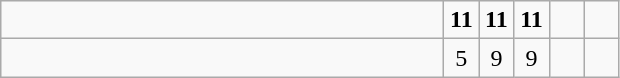<table class="wikitable">
<tr>
<td style="width:18em"></td>
<td align=center style="width:1em"><strong>11</strong></td>
<td align=center style="width:1em"><strong>11</strong></td>
<td align=center style="width:1em"><strong>11</strong></td>
<td align=center style="width:1em"></td>
<td align=center style="width:1em"></td>
</tr>
<tr>
<td style="width:18em"></td>
<td align=center style="width:1em">5</td>
<td align=center style="width:1em">9</td>
<td align=center style="width:1em">9</td>
<td align=center style="width:1em"></td>
<td align=center style="width:1em"></td>
</tr>
</table>
